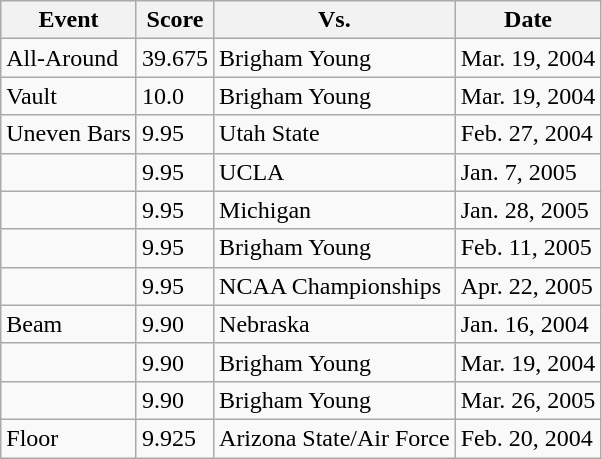<table class="wikitable">
<tr>
<th>Event</th>
<th>Score</th>
<th>Vs.</th>
<th>Date</th>
</tr>
<tr>
<td>All-Around</td>
<td>39.675</td>
<td>Brigham Young</td>
<td>Mar. 19, 2004</td>
</tr>
<tr>
<td>Vault</td>
<td>10.0</td>
<td>Brigham Young</td>
<td>Mar. 19, 2004</td>
</tr>
<tr>
<td>Uneven Bars</td>
<td>9.95</td>
<td>Utah State</td>
<td>Feb. 27, 2004</td>
</tr>
<tr>
<td></td>
<td>9.95</td>
<td>UCLA</td>
<td>Jan. 7, 2005</td>
</tr>
<tr>
<td></td>
<td>9.95</td>
<td>Michigan</td>
<td>Jan. 28, 2005</td>
</tr>
<tr>
<td></td>
<td>9.95</td>
<td>Brigham Young</td>
<td>Feb. 11, 2005</td>
</tr>
<tr>
<td></td>
<td>9.95</td>
<td>NCAA Championships</td>
<td>Apr. 22, 2005</td>
</tr>
<tr>
<td>Beam</td>
<td>9.90</td>
<td>Nebraska</td>
<td>Jan. 16, 2004</td>
</tr>
<tr>
<td></td>
<td>9.90</td>
<td>Brigham Young</td>
<td>Mar. 19, 2004</td>
</tr>
<tr>
<td></td>
<td>9.90</td>
<td>Brigham Young</td>
<td>Mar. 26, 2005</td>
</tr>
<tr>
<td>Floor</td>
<td>9.925</td>
<td>Arizona State/Air Force</td>
<td>Feb. 20, 2004</td>
</tr>
</table>
